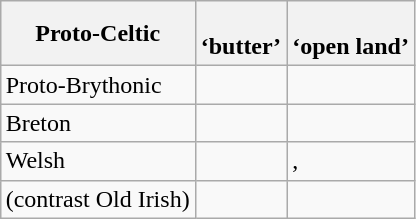<table class="wikitable" style="margin-left: 1.6em">
<tr>
<th>Proto-Celtic</th>
<th><br><span>‘butter’</span></th>
<th><br><span>‘open land’</span></th>
</tr>
<tr>
<td>Proto-Brythonic</td>
<td></td>
<td></td>
</tr>
<tr>
<td>Breton</td>
<td></td>
<td></td>
</tr>
<tr>
<td>Welsh</td>
<td></td>
<td>, </td>
</tr>
<tr>
<td>(contrast Old Irish)</td>
<td></td>
<td></td>
</tr>
</table>
